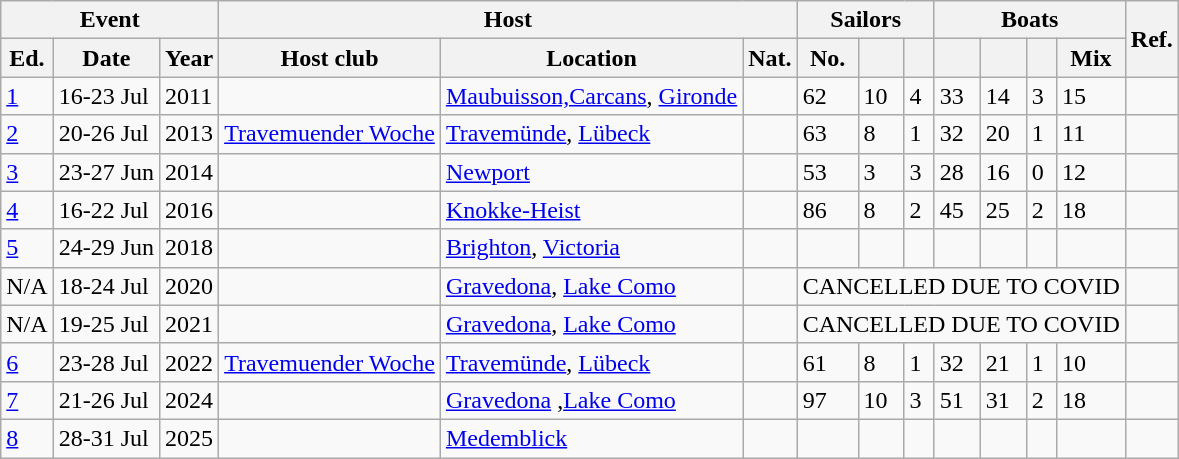<table class="wikitable sortable">
<tr>
<th colspan=3>Event</th>
<th colspan=3>Host</th>
<th colspan=3>Sailors</th>
<th colspan=4>Boats</th>
<th rowspan=2>Ref.</th>
</tr>
<tr>
<th>Ed.</th>
<th>Date</th>
<th>Year</th>
<th>Host club</th>
<th>Location</th>
<th>Nat.</th>
<th>No.</th>
<th></th>
<th></th>
<th></th>
<th></th>
<th></th>
<th>Mix</th>
</tr>
<tr>
<td><a href='#'>1</a></td>
<td>16-23 Jul</td>
<td>2011</td>
<td></td>
<td><a href='#'>Maubuisson,Carcans</a>, <a href='#'>Gironde</a></td>
<td></td>
<td>62</td>
<td>10</td>
<td>4</td>
<td>33</td>
<td>14</td>
<td>3</td>
<td>15</td>
<td></td>
</tr>
<tr>
<td><a href='#'>2</a></td>
<td>20-26 Jul</td>
<td>2013</td>
<td><a href='#'>Travemuender Woche</a> <br></td>
<td><a href='#'>Travemünde</a>, <a href='#'>Lübeck</a></td>
<td></td>
<td>63</td>
<td>8</td>
<td>1</td>
<td>32</td>
<td>20</td>
<td>1</td>
<td>11</td>
<td>	</td>
</tr>
<tr>
<td><a href='#'>3</a></td>
<td>23-27 Jun</td>
<td>2014</td>
<td></td>
<td><a href='#'>Newport</a></td>
<td></td>
<td>53</td>
<td>3</td>
<td>3</td>
<td>28</td>
<td>16</td>
<td>0</td>
<td>12</td>
<td>		</td>
</tr>
<tr>
<td><a href='#'>4</a></td>
<td>16-22 Jul</td>
<td>2016</td>
<td></td>
<td><a href='#'>Knokke-Heist</a></td>
<td></td>
<td>86</td>
<td>8</td>
<td>2</td>
<td>45</td>
<td>25</td>
<td>2</td>
<td>18</td>
<td> 	  </td>
</tr>
<tr>
<td><a href='#'>5</a></td>
<td>24-29 Jun</td>
<td>2018</td>
<td></td>
<td><a href='#'>Brighton</a>, <a href='#'>Victoria</a></td>
<td></td>
<td></td>
<td></td>
<td></td>
<td></td>
<td></td>
<td></td>
<td></td>
<td> </td>
</tr>
<tr>
<td>N/A</td>
<td>18-24 Jul</td>
<td>2020</td>
<td></td>
<td><a href='#'>Gravedona</a>, <a href='#'>Lake Como</a></td>
<td></td>
<td colspan=7>CANCELLED DUE TO COVID</td>
<td></td>
</tr>
<tr>
<td>N/A</td>
<td>19-25 Jul</td>
<td>2021</td>
<td></td>
<td><a href='#'>Gravedona</a>, <a href='#'>Lake Como</a></td>
<td></td>
<td colspan=7>CANCELLED DUE TO COVID</td>
<td></td>
</tr>
<tr>
<td><a href='#'>6</a></td>
<td>23-28 Jul</td>
<td>2022</td>
<td><a href='#'>Travemuender Woche</a> <br></td>
<td><a href='#'>Travemünde</a>, <a href='#'>Lübeck</a></td>
<td></td>
<td>61</td>
<td>8</td>
<td>1</td>
<td>32</td>
<td>21</td>
<td>1</td>
<td>10</td>
<td></td>
</tr>
<tr>
<td><a href='#'>7</a></td>
<td>21-26 Jul</td>
<td>2024</td>
<td></td>
<td><a href='#'>Gravedona</a> ,<a href='#'>Lake Como</a></td>
<td></td>
<td>97</td>
<td>10</td>
<td>3</td>
<td>51</td>
<td>31</td>
<td>2</td>
<td>18</td>
<td></td>
</tr>
<tr>
<td><a href='#'>8</a></td>
<td>28-31 Jul</td>
<td>2025</td>
<td></td>
<td><a href='#'>Medemblick</a></td>
<td></td>
<td></td>
<td></td>
<td></td>
<td></td>
<td></td>
<td></td>
<td></td>
<td></td>
</tr>
</table>
